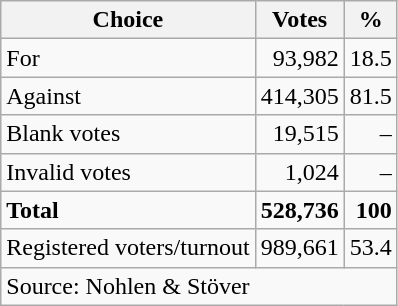<table class=wikitable style=text-align:right>
<tr>
<th>Choice</th>
<th>Votes</th>
<th>%</th>
</tr>
<tr>
<td align=left>For</td>
<td>93,982</td>
<td>18.5</td>
</tr>
<tr>
<td align=left>Against</td>
<td>414,305</td>
<td>81.5</td>
</tr>
<tr>
<td align=left>Blank votes</td>
<td>19,515</td>
<td>–</td>
</tr>
<tr>
<td align=left>Invalid votes</td>
<td>1,024</td>
<td>–</td>
</tr>
<tr>
<td align=left><strong>Total</strong></td>
<td><strong>528,736</strong></td>
<td><strong>100</strong></td>
</tr>
<tr>
<td align=left>Registered voters/turnout</td>
<td>989,661</td>
<td>53.4</td>
</tr>
<tr>
<td align=left colspan=3>Source: Nohlen & Stöver</td>
</tr>
</table>
